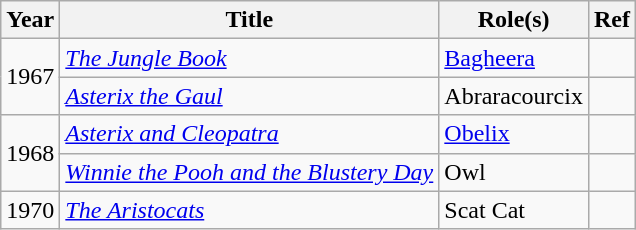<table class="wikitable plainrowheaders sortable">
<tr>
<th scope="col">Year</th>
<th scope="col">Title</th>
<th scope="col">Role(s)</th>
<th scope="col" class="unsortable">Ref</th>
</tr>
<tr>
<td rowspan=2>1967</td>
<td><em><a href='#'>The Jungle Book</a></em></td>
<td><a href='#'>Bagheera</a></td>
<td></td>
</tr>
<tr>
<td><em><a href='#'>Asterix the Gaul</a></em></td>
<td>Abraracourcix</td>
<td></td>
</tr>
<tr>
<td rowspan=2>1968</td>
<td><em><a href='#'>Asterix and Cleopatra</a></em></td>
<td><a href='#'>Obelix</a></td>
<td></td>
</tr>
<tr>
<td><em><a href='#'>Winnie the Pooh and the Blustery Day</a></em></td>
<td>Owl</td>
<td></td>
</tr>
<tr>
<td>1970</td>
<td><em><a href='#'>The Aristocats</a></em></td>
<td>Scat Cat</td>
<td></td>
</tr>
</table>
